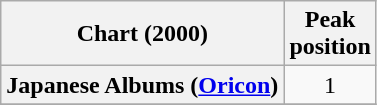<table class="wikitable plainrowheaders">
<tr>
<th>Chart (2000)</th>
<th>Peak<br>position</th>
</tr>
<tr>
<th scope="row">Japanese Albums (<a href='#'>Oricon</a>)</th>
<td style="text-align:center;">1</td>
</tr>
<tr>
</tr>
</table>
